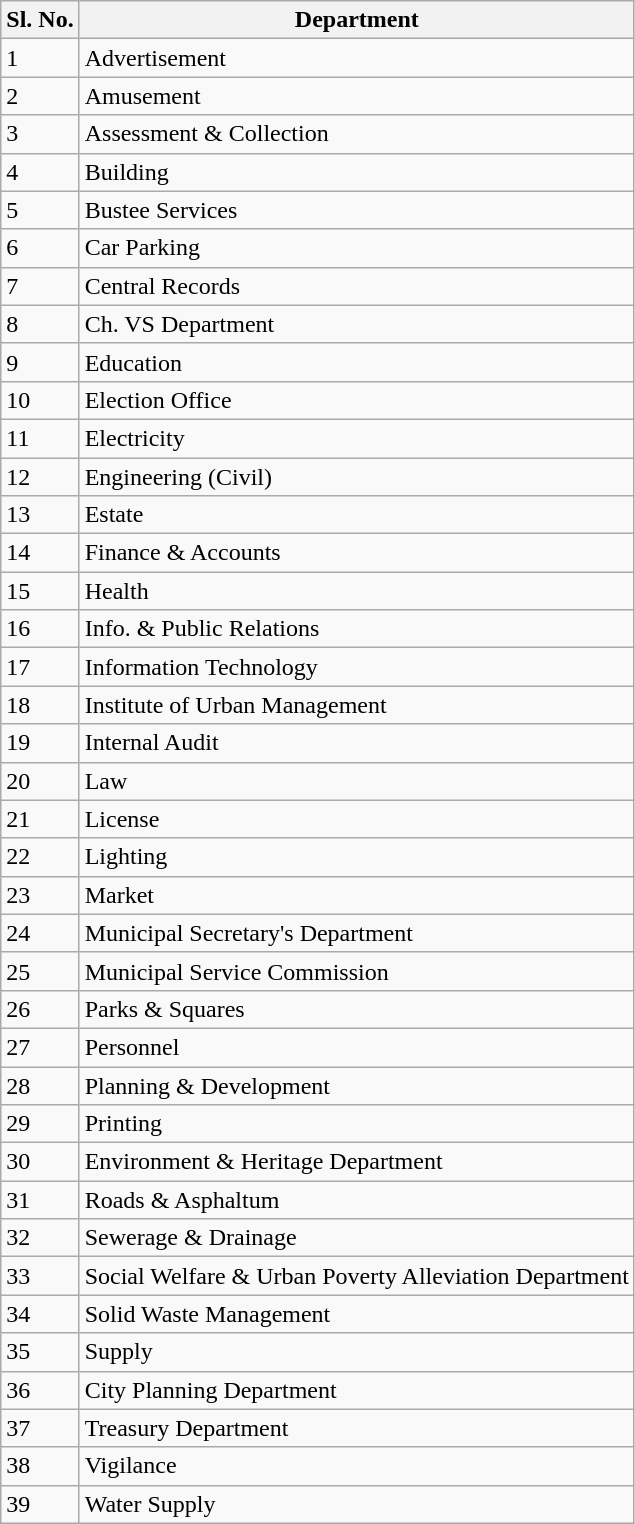<table class="wikitable">
<tr>
<th>Sl. No.</th>
<th>Department</th>
</tr>
<tr>
<td>1</td>
<td>Advertisement</td>
</tr>
<tr>
<td>2</td>
<td>Amusement</td>
</tr>
<tr>
<td>3</td>
<td>Assessment & Collection</td>
</tr>
<tr>
<td>4</td>
<td>Building</td>
</tr>
<tr>
<td>5</td>
<td>Bustee Services</td>
</tr>
<tr>
<td>6</td>
<td>Car Parking</td>
</tr>
<tr>
<td>7</td>
<td>Central Records</td>
</tr>
<tr>
<td>8</td>
<td>Ch. VS Department</td>
</tr>
<tr>
<td>9</td>
<td>Education</td>
</tr>
<tr>
<td>10</td>
<td>Election Office</td>
</tr>
<tr>
<td>11</td>
<td>Electricity</td>
</tr>
<tr>
<td>12</td>
<td>Engineering (Civil)</td>
</tr>
<tr>
<td>13</td>
<td>Estate</td>
</tr>
<tr>
<td>14</td>
<td>Finance & Accounts</td>
</tr>
<tr>
<td>15</td>
<td>Health</td>
</tr>
<tr>
<td>16</td>
<td>Info. & Public Relations</td>
</tr>
<tr>
<td>17</td>
<td>Information Technology</td>
</tr>
<tr>
<td>18</td>
<td>Institute of Urban Management</td>
</tr>
<tr>
<td>19</td>
<td>Internal Audit</td>
</tr>
<tr>
<td>20</td>
<td>Law</td>
</tr>
<tr>
<td>21</td>
<td>License</td>
</tr>
<tr>
<td>22</td>
<td>Lighting</td>
</tr>
<tr>
<td>23</td>
<td>Market</td>
</tr>
<tr>
<td>24</td>
<td>Municipal Secretary's Department</td>
</tr>
<tr>
<td>25</td>
<td>Municipal Service Commission</td>
</tr>
<tr>
<td>26</td>
<td>Parks & Squares</td>
</tr>
<tr>
<td>27</td>
<td>Personnel</td>
</tr>
<tr>
<td>28</td>
<td>Planning & Development</td>
</tr>
<tr>
<td>29</td>
<td>Printing</td>
</tr>
<tr>
<td>30</td>
<td>Environment & Heritage  Department</td>
</tr>
<tr>
<td>31</td>
<td>Roads & Asphaltum</td>
</tr>
<tr>
<td>32</td>
<td>Sewerage & Drainage</td>
</tr>
<tr>
<td>33</td>
<td>Social Welfare & Urban Poverty  Alleviation Department</td>
</tr>
<tr>
<td>34</td>
<td>Solid Waste Management</td>
</tr>
<tr>
<td>35</td>
<td>Supply</td>
</tr>
<tr>
<td>36</td>
<td>City Planning Department</td>
</tr>
<tr>
<td>37</td>
<td>Treasury Department</td>
</tr>
<tr>
<td>38</td>
<td>Vigilance</td>
</tr>
<tr>
<td>39</td>
<td>Water Supply</td>
</tr>
</table>
